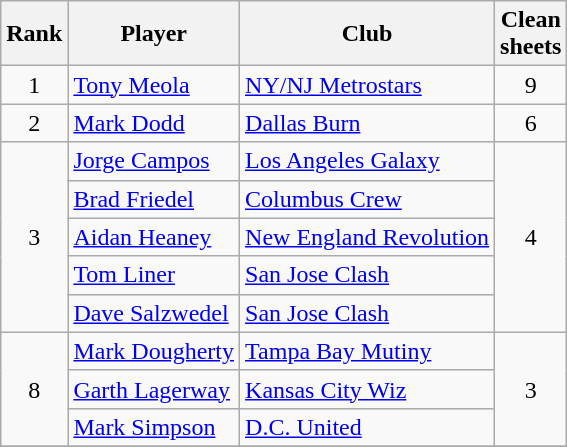<table class="wikitable" style="text-align:center">
<tr>
<th>Rank</th>
<th>Player</th>
<th>Club</th>
<th>Clean<br>sheets</th>
</tr>
<tr>
<td>1</td>
<td align="left"> <a href='#'>Tony Meola</a></td>
<td align="left"><a href='#'>NY/NJ Metrostars</a></td>
<td>9</td>
</tr>
<tr>
<td>2</td>
<td align="left"> <a href='#'>Mark Dodd</a></td>
<td align="left"><a href='#'>Dallas Burn</a></td>
<td>6</td>
</tr>
<tr>
<td rowspan="5">3</td>
<td align="left"> <a href='#'>Jorge Campos</a></td>
<td align="left"><a href='#'>Los Angeles Galaxy</a></td>
<td rowspan="5">4</td>
</tr>
<tr>
<td align="left"> <a href='#'>Brad Friedel</a></td>
<td align="left"><a href='#'>Columbus Crew</a></td>
</tr>
<tr>
<td align="left"> <a href='#'>Aidan Heaney</a></td>
<td align="left"><a href='#'>New England Revolution</a></td>
</tr>
<tr>
<td align="left"> <a href='#'>Tom Liner</a></td>
<td align="left"><a href='#'>San Jose Clash</a></td>
</tr>
<tr>
<td align="left"> <a href='#'>Dave Salzwedel</a></td>
<td align="left"><a href='#'>San Jose Clash</a></td>
</tr>
<tr>
<td rowspan="3">8</td>
<td align="left"> <a href='#'>Mark Dougherty</a></td>
<td align="left"><a href='#'>Tampa Bay Mutiny</a></td>
<td rowspan="3">3</td>
</tr>
<tr>
<td align="left"> <a href='#'>Garth Lagerway</a></td>
<td align="left"><a href='#'>Kansas City Wiz</a></td>
</tr>
<tr>
<td align="left"> <a href='#'>Mark Simpson</a></td>
<td align="left"><a href='#'>D.C. United</a></td>
</tr>
<tr>
</tr>
</table>
